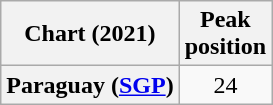<table class="wikitable plainrowheaders" style="text-align:center">
<tr>
<th scope="col">Chart (2021)</th>
<th scope="col">Peak<br>position</th>
</tr>
<tr>
<th scope="row">Paraguay (<a href='#'>SGP</a>)</th>
<td>24</td>
</tr>
</table>
